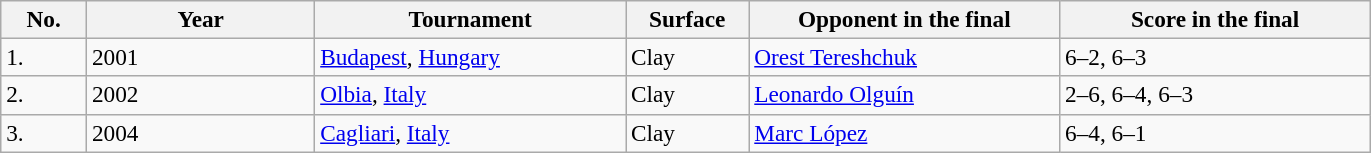<table class="sortable wikitable" style=font-size:97%>
<tr>
<th width=50>No.</th>
<th width=145>Year</th>
<th width=200>Tournament</th>
<th width=75>Surface</th>
<th width=200>Opponent in the final</th>
<th width=200>Score in the final</th>
</tr>
<tr>
<td>1.</td>
<td>2001</td>
<td> <a href='#'>Budapest</a>, <a href='#'>Hungary</a></td>
<td>Clay</td>
<td> <a href='#'>Orest Tereshchuk</a></td>
<td>6–2, 6–3</td>
</tr>
<tr>
<td>2.</td>
<td>2002</td>
<td> <a href='#'>Olbia</a>, <a href='#'>Italy</a></td>
<td>Clay</td>
<td> <a href='#'>Leonardo Olguín</a></td>
<td>2–6, 6–4, 6–3</td>
</tr>
<tr>
<td>3.</td>
<td>2004</td>
<td> <a href='#'>Cagliari</a>, <a href='#'>Italy</a></td>
<td>Clay</td>
<td> <a href='#'>Marc López</a></td>
<td>6–4, 6–1</td>
</tr>
</table>
